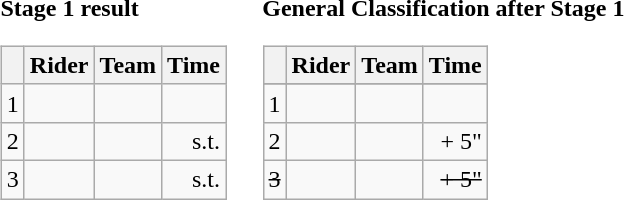<table>
<tr>
<td><strong>Stage 1 result</strong><br><table class="wikitable">
<tr>
<th></th>
<th>Rider</th>
<th>Team</th>
<th>Time</th>
</tr>
<tr>
<td>1</td>
<td></td>
<td></td>
<td align="right"></td>
</tr>
<tr>
<td>2</td>
<td></td>
<td></td>
<td align="right">s.t.</td>
</tr>
<tr>
<td>3</td>
<td></td>
<td></td>
<td align="right">s.t.</td>
</tr>
</table>
</td>
<td></td>
<td><strong>General Classification after Stage 1</strong><br><table class="wikitable">
<tr>
<th></th>
<th>Rider</th>
<th>Team</th>
<th>Time</th>
</tr>
<tr>
</tr>
<tr>
<td>1</td>
<td> </td>
<td></td>
<td align="right"></td>
</tr>
<tr>
<td>2</td>
<td></td>
<td></td>
<td align="right">+ 5"</td>
</tr>
<tr>
<td><s>3</s></td>
<td><s></s></td>
<td><s></s></td>
<td align="right"><s>+ 5"</s></td>
</tr>
</table>
</td>
</tr>
</table>
